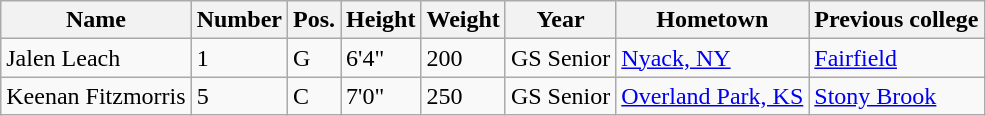<table class="wikitable sortable" border="1">
<tr>
<th>Name</th>
<th>Number</th>
<th>Pos.</th>
<th>Height</th>
<th>Weight</th>
<th>Year</th>
<th>Hometown</th>
<th class="unsortable">Previous college</th>
</tr>
<tr>
<td>Jalen Leach</td>
<td>1</td>
<td>G</td>
<td>6'4"</td>
<td>200</td>
<td>GS Senior</td>
<td><a href='#'>Nyack, NY</a></td>
<td><a href='#'>Fairfield</a></td>
</tr>
<tr>
<td>Keenan Fitzmorris</td>
<td>5</td>
<td>C</td>
<td>7'0"</td>
<td>250</td>
<td>GS Senior</td>
<td><a href='#'>Overland Park, KS</a></td>
<td><a href='#'>Stony Brook</a></td>
</tr>
</table>
